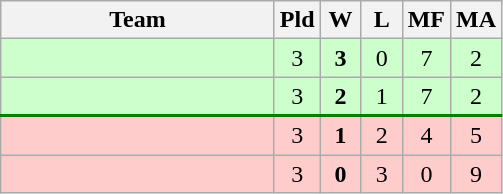<table class=wikitable style="text-align:center">
<tr>
<th width=175>Team</th>
<th width=20>Pld</th>
<th width=20>W</th>
<th width=20>L</th>
<th width=20>MF</th>
<th width=20>MA</th>
</tr>
<tr bgcolor=ccffcc>
<td style="text-align:left"></td>
<td>3</td>
<td><strong>3</strong></td>
<td>0</td>
<td>7</td>
<td>2</td>
</tr>
<tr bgcolor=ccffcc style="border-bottom:2px solid green;">
<td style="text-align:left"></td>
<td>3</td>
<td><strong>2</strong></td>
<td>1</td>
<td>7</td>
<td>2</td>
</tr>
<tr bgcolor=ffcccc>
<td style="text-align:left"></td>
<td>3</td>
<td><strong>1</strong></td>
<td>2</td>
<td>4</td>
<td>5</td>
</tr>
<tr bgcolor=ffcccc>
<td style="text-align:left"></td>
<td>3</td>
<td><strong>0</strong></td>
<td>3</td>
<td>0</td>
<td>9</td>
</tr>
</table>
